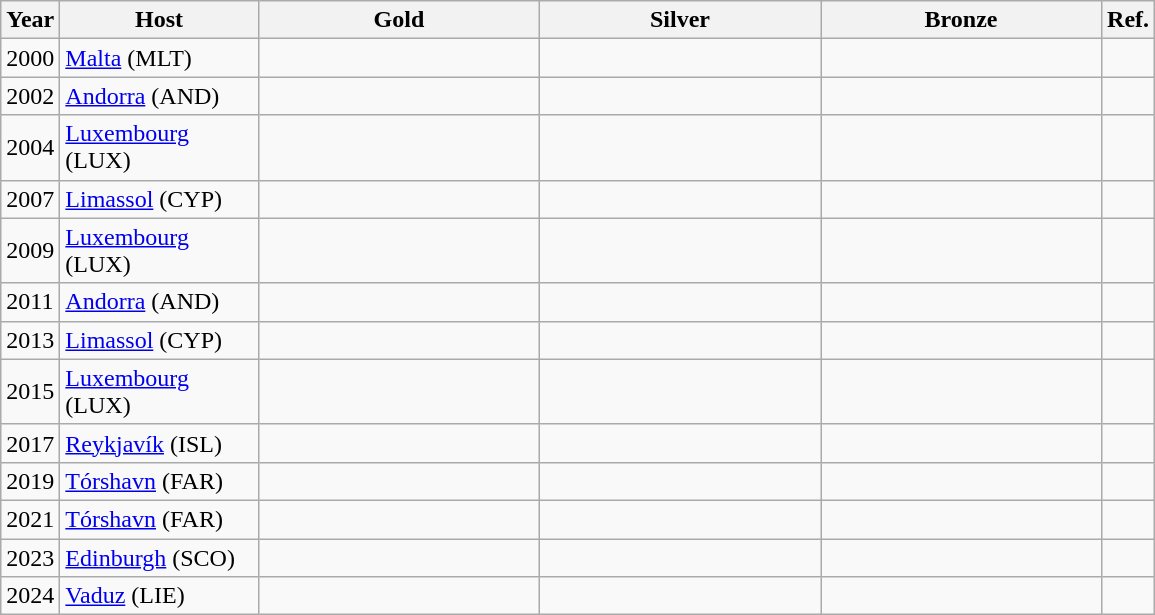<table class="wikitable">
<tr>
<th>Year</th>
<th width="125px">Host</th>
<th width="180px" bgcolor="#F7F6A8">Gold</th>
<th width="180px" bgcolor="#DCE5E5">Silver</th>
<th width="180px" bgcolor="#FFDAB9">Bronze</th>
<th>Ref.</th>
</tr>
<tr>
<td>2000</td>
<td><a href='#'>Malta</a> (MLT)</td>
<td></td>
<td></td>
<td></td>
<td></td>
</tr>
<tr>
<td>2002</td>
<td><a href='#'>Andorra</a> (AND)</td>
<td></td>
<td></td>
<td></td>
<td></td>
</tr>
<tr>
<td>2004</td>
<td><a href='#'>Luxembourg</a> (LUX)</td>
<td></td>
<td></td>
<td></td>
<td></td>
</tr>
<tr>
<td>2007</td>
<td><a href='#'>Limassol</a> (CYP)</td>
<td></td>
<td></td>
<td></td>
<td></td>
</tr>
<tr>
<td>2009</td>
<td><a href='#'>Luxembourg</a> (LUX)</td>
<td></td>
<td></td>
<td></td>
<td></td>
</tr>
<tr>
<td>2011</td>
<td><a href='#'>Andorra</a> (AND)</td>
<td></td>
<td></td>
<td></td>
<td></td>
</tr>
<tr>
<td>2013</td>
<td><a href='#'>Limassol</a> (CYP)</td>
<td></td>
<td></td>
<td></td>
<td></td>
</tr>
<tr>
<td>2015</td>
<td><a href='#'>Luxembourg</a> (LUX)</td>
<td></td>
<td></td>
<td></td>
<td></td>
</tr>
<tr>
<td>2017</td>
<td><a href='#'>Reykjavík</a> (ISL)</td>
<td></td>
<td></td>
<td></td>
<td></td>
</tr>
<tr>
<td>2019</td>
<td><a href='#'>Tórshavn</a> (FAR)</td>
<td></td>
<td></td>
<td></td>
<td></td>
</tr>
<tr>
<td>2021</td>
<td><a href='#'>Tórshavn</a> (FAR)</td>
<td></td>
<td></td>
<td></td>
<td></td>
</tr>
<tr>
<td>2023</td>
<td><a href='#'>Edinburgh</a> (SCO)</td>
<td></td>
<td></td>
<td></td>
<td></td>
</tr>
<tr>
<td>2024</td>
<td><a href='#'>Vaduz</a> (LIE)</td>
<td></td>
<td></td>
<td></td>
<td></td>
</tr>
</table>
